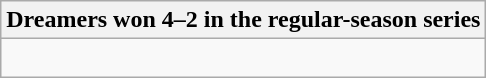<table class="wikitable collapsible collapsed">
<tr>
<th>Dreamers won 4–2 in the regular-season series</th>
</tr>
<tr>
<td><br>




</td>
</tr>
</table>
